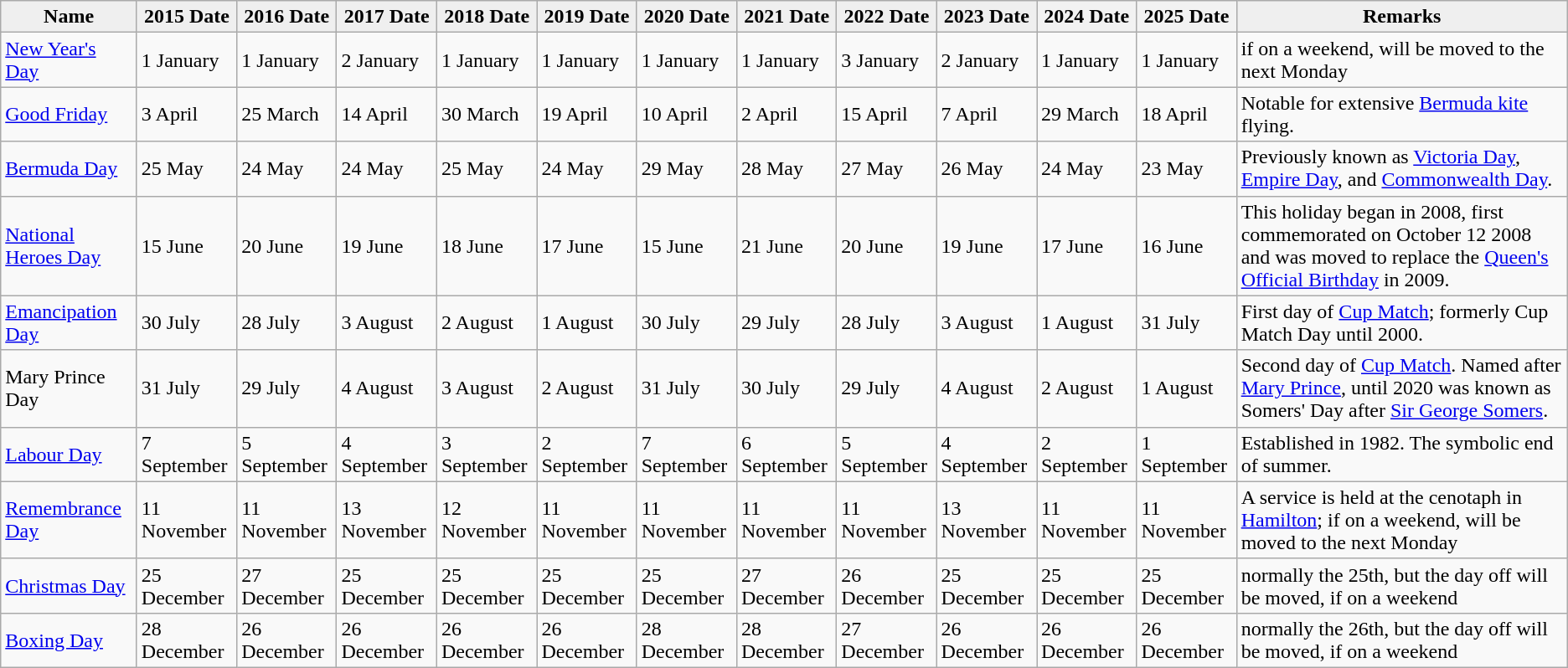<table class="wikitable toccolours" border="1" cellspacing="0" cellpadding="4" style="border-collapse:collapse; border: 1px #aaa solid;">
<tr>
<th style="background:#efefef;">Name</th>
<th style="background:#efefef;">2015 Date</th>
<th style="background:#efefef;">2016 Date</th>
<th style="background:#efefef;">2017 Date</th>
<th style="background:#efefef;">2018 Date</th>
<th style="background:#efefef;">2019 Date</th>
<th style="background:#efefef;">2020 Date</th>
<th style="background:#efefef;">2021 Date</th>
<th style="background:#efefef;">2022 Date</th>
<th style="background:#efefef;">2023 Date</th>
<th>2024 Date</th>
<th>2025 Date</th>
<th style="background:#efefef;">Remarks</th>
</tr>
<tr>
<td><a href='#'>New Year's Day</a></td>
<td>1 January</td>
<td>1 January</td>
<td>2 January</td>
<td>1 January</td>
<td>1 January</td>
<td>1 January</td>
<td>1 January</td>
<td>3 January</td>
<td>2 January</td>
<td>1 January</td>
<td>1 January</td>
<td>if on a weekend, will be moved to the next Monday</td>
</tr>
<tr>
<td><a href='#'>Good Friday</a></td>
<td>3 April</td>
<td>25 March</td>
<td>14 April</td>
<td>30 March</td>
<td>19 April</td>
<td>10 April</td>
<td>2 April</td>
<td>15 April</td>
<td>7 April</td>
<td>29 March</td>
<td>18 April</td>
<td>Notable for extensive <a href='#'>Bermuda kite</a> flying.</td>
</tr>
<tr>
<td><a href='#'>Bermuda Day</a></td>
<td>25 May</td>
<td>24 May</td>
<td>24 May</td>
<td>25 May</td>
<td>24 May</td>
<td>29 May</td>
<td>28 May</td>
<td>27 May</td>
<td>26 May</td>
<td>24 May</td>
<td>23 May</td>
<td>Previously known as <a href='#'>Victoria Day</a>, <a href='#'>Empire Day</a>, and <a href='#'>Commonwealth Day</a>.</td>
</tr>
<tr>
<td><a href='#'>National Heroes Day</a></td>
<td>15 June</td>
<td>20 June</td>
<td>19 June</td>
<td>18 June</td>
<td>17 June</td>
<td>15 June</td>
<td>21 June</td>
<td>20 June</td>
<td>19 June</td>
<td>17 June</td>
<td>16 June</td>
<td>This holiday began in 2008, first commemorated on October 12 2008 and was moved to replace the <a href='#'>Queen's Official Birthday</a> in 2009.</td>
</tr>
<tr>
<td><a href='#'>Emancipation Day</a></td>
<td>30 July</td>
<td>28 July</td>
<td>3 August</td>
<td>2 August</td>
<td>1 August</td>
<td>30 July</td>
<td>29 July</td>
<td>28 July</td>
<td>3 August</td>
<td>1 August</td>
<td>31 July</td>
<td>First day of <a href='#'>Cup Match</a>; formerly Cup Match Day until 2000.</td>
</tr>
<tr>
<td>Mary Prince Day</td>
<td>31 July</td>
<td>29 July</td>
<td>4 August</td>
<td>3 August</td>
<td>2 August</td>
<td>31 July</td>
<td>30 July</td>
<td>29 July</td>
<td>4 August</td>
<td>2 August</td>
<td>1 August</td>
<td>Second day of <a href='#'>Cup Match</a>. Named after <a href='#'>Mary Prince</a>, until 2020 was known as Somers' Day after <a href='#'>Sir George Somers</a>.</td>
</tr>
<tr>
<td><a href='#'>Labour Day</a></td>
<td>7 September</td>
<td>5 September</td>
<td>4 September</td>
<td>3 September</td>
<td>2 September</td>
<td>7 September</td>
<td>6 September</td>
<td>5 September</td>
<td>4 September</td>
<td>2 September</td>
<td>1 September</td>
<td>Established in 1982. The symbolic end of summer.</td>
</tr>
<tr>
<td><a href='#'>Remembrance Day</a></td>
<td>11 November</td>
<td>11 November</td>
<td>13 November</td>
<td>12 November</td>
<td>11 November</td>
<td>11 November</td>
<td>11 November</td>
<td>11 November</td>
<td>13 November</td>
<td>11 November</td>
<td>11 November</td>
<td>A service is held at the cenotaph in <a href='#'>Hamilton</a>; if on a weekend, will be moved to the next Monday</td>
</tr>
<tr>
<td><a href='#'>Christmas Day</a></td>
<td>25 December</td>
<td>27 December</td>
<td>25 December</td>
<td>25 December</td>
<td>25 December</td>
<td>25 December</td>
<td>27 December</td>
<td>26 December</td>
<td>25 December</td>
<td>25 December</td>
<td>25 December</td>
<td>normally the 25th, but the day off will be moved, if on a weekend</td>
</tr>
<tr>
<td><a href='#'>Boxing Day</a></td>
<td>28 December</td>
<td>26 December</td>
<td>26 December</td>
<td>26 December</td>
<td>26 December</td>
<td>28 December</td>
<td>28 December</td>
<td>27 December</td>
<td>26 December</td>
<td>26 December</td>
<td>26 December</td>
<td>normally the 26th, but the day off will be moved, if on a weekend</td>
</tr>
</table>
